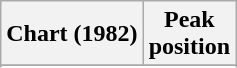<table class="wikitable plainrowheaders"  style="text-align:center">
<tr>
<th scope="col">Chart (1982)</th>
<th scope="col">Peak<br>position</th>
</tr>
<tr>
</tr>
<tr>
</tr>
</table>
